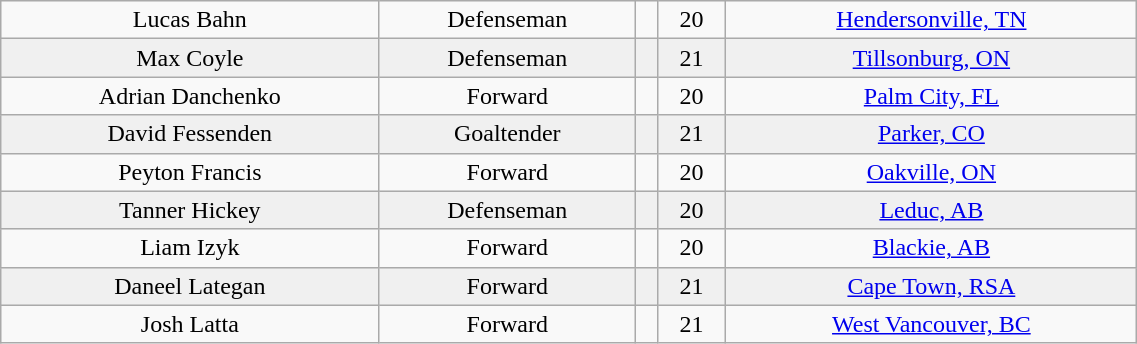<table class="wikitable" width="60%">
<tr align="center" bgcolor="">
<td>Lucas Bahn</td>
<td>Defenseman</td>
<td></td>
<td>20</td>
<td><a href='#'>Hendersonville, TN</a></td>
</tr>
<tr align="center" bgcolor="f0f0f0">
<td>Max Coyle</td>
<td>Defenseman</td>
<td></td>
<td>21</td>
<td><a href='#'>Tillsonburg, ON</a></td>
</tr>
<tr align="center" bgcolor="">
<td>Adrian Danchenko</td>
<td>Forward</td>
<td></td>
<td>20</td>
<td><a href='#'>Palm City, FL</a></td>
</tr>
<tr align="center" bgcolor="f0f0f0">
<td>David Fessenden</td>
<td>Goaltender</td>
<td></td>
<td>21</td>
<td><a href='#'>Parker, CO</a></td>
</tr>
<tr align="center" bgcolor="">
<td>Peyton Francis</td>
<td>Forward</td>
<td></td>
<td>20</td>
<td><a href='#'>Oakville, ON</a></td>
</tr>
<tr align="center" bgcolor="f0f0f0">
<td>Tanner Hickey</td>
<td>Defenseman</td>
<td></td>
<td>20</td>
<td><a href='#'>Leduc, AB</a></td>
</tr>
<tr align="center" bgcolor="">
<td>Liam Izyk</td>
<td>Forward</td>
<td></td>
<td>20</td>
<td><a href='#'>Blackie, AB</a></td>
</tr>
<tr align="center" bgcolor="f0f0f0">
<td>Daneel Lategan</td>
<td>Forward</td>
<td></td>
<td>21</td>
<td><a href='#'>Cape Town, RSA</a></td>
</tr>
<tr align="center" bgcolor="">
<td>Josh Latta</td>
<td>Forward</td>
<td></td>
<td>21</td>
<td><a href='#'>West Vancouver, BC</a></td>
</tr>
</table>
